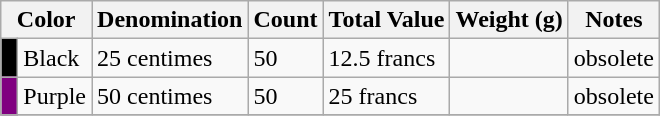<table class="wikitable">
<tr>
<th colspan=2>Color</th>
<th>Denomination</th>
<th>Count</th>
<th>Total Value</th>
<th>Weight (g)</th>
<th>Notes</th>
</tr>
<tr>
<td style="background:Black"> </td>
<td>Black</td>
<td>25 centimes</td>
<td>50</td>
<td>12.5 francs</td>
<td></td>
<td>obsolete</td>
</tr>
<tr>
<td style="background:Purple"> </td>
<td>Purple</td>
<td>50 centimes</td>
<td>50</td>
<td>25 francs</td>
<td></td>
<td>obsolete</td>
</tr>
<tr>
</tr>
</table>
